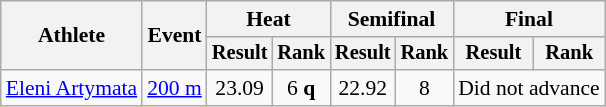<table class="wikitable" style="font-size:90%">
<tr>
<th rowspan="2">Athlete</th>
<th rowspan="2">Event</th>
<th colspan="2">Heat</th>
<th colspan="2">Semifinal</th>
<th colspan="2">Final</th>
</tr>
<tr style="font-size:95%">
<th>Result</th>
<th>Rank</th>
<th>Result</th>
<th>Rank</th>
<th>Result</th>
<th>Rank</th>
</tr>
<tr align=center>
<td align=left><a href='#'>Eleni Artymata</a></td>
<td align=left><a href='#'>200 m</a></td>
<td>23.09</td>
<td>6 <strong>q</strong></td>
<td>22.92</td>
<td>8</td>
<td colspan=2>Did not advance</td>
</tr>
</table>
